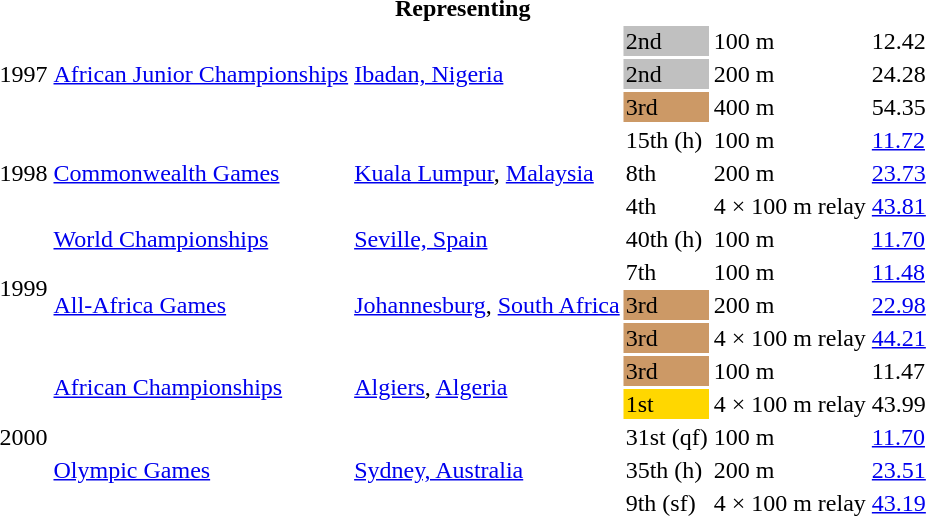<table>
<tr>
<th colspan="6">Representing </th>
</tr>
<tr>
<td rowspan=3>1997</td>
<td rowspan=3><a href='#'>African Junior Championships</a></td>
<td rowspan=3><a href='#'>Ibadan, Nigeria</a></td>
<td bgcolor=silver>2nd</td>
<td>100 m</td>
<td>12.42</td>
</tr>
<tr>
<td bgcolor=silver>2nd</td>
<td>200 m</td>
<td>24.28</td>
</tr>
<tr>
<td bgcolor=cc9966>3rd</td>
<td>400 m</td>
<td>54.35</td>
</tr>
<tr>
<td rowspan=3>1998</td>
<td rowspan=3><a href='#'>Commonwealth Games</a></td>
<td rowspan=3><a href='#'>Kuala Lumpur</a>, <a href='#'>Malaysia</a></td>
<td>15th (h)</td>
<td>100 m</td>
<td><a href='#'>11.72</a></td>
</tr>
<tr>
<td>8th</td>
<td>200 m</td>
<td><a href='#'>23.73</a></td>
</tr>
<tr>
<td>4th</td>
<td>4 × 100 m relay</td>
<td><a href='#'>43.81</a></td>
</tr>
<tr>
<td rowspan=4>1999</td>
<td><a href='#'>World Championships</a></td>
<td><a href='#'>Seville, Spain</a></td>
<td>40th (h)</td>
<td>100 m</td>
<td><a href='#'>11.70</a></td>
</tr>
<tr>
<td rowspan=3><a href='#'>All-Africa Games</a></td>
<td rowspan=3><a href='#'>Johannesburg</a>, <a href='#'>South Africa</a></td>
<td>7th</td>
<td>100 m</td>
<td><a href='#'>11.48</a></td>
</tr>
<tr>
<td bgcolor="cc9966">3rd</td>
<td>200 m</td>
<td><a href='#'>22.98</a></td>
</tr>
<tr>
<td bgcolor="cc9966">3rd</td>
<td>4 × 100 m relay</td>
<td><a href='#'>44.21</a></td>
</tr>
<tr>
<td rowspan=5>2000</td>
<td rowspan=2><a href='#'>African Championships</a></td>
<td rowspan=2><a href='#'>Algiers</a>, <a href='#'>Algeria</a></td>
<td bgcolor="cc9966">3rd</td>
<td>100 m</td>
<td>11.47</td>
</tr>
<tr>
<td bgcolor=gold>1st</td>
<td>4 × 100 m relay</td>
<td>43.99</td>
</tr>
<tr>
<td rowspan=3><a href='#'>Olympic Games</a></td>
<td rowspan=3><a href='#'>Sydney, Australia</a></td>
<td>31st (qf)</td>
<td>100 m</td>
<td><a href='#'>11.70</a></td>
</tr>
<tr>
<td>35th (h)</td>
<td>200 m</td>
<td><a href='#'>23.51</a></td>
</tr>
<tr>
<td>9th (sf)</td>
<td>4 × 100 m relay</td>
<td><a href='#'>43.19</a></td>
</tr>
</table>
